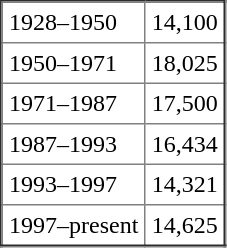<table class="toccolours" border="2" cellpadding="4" style="float:left; border-collapse: collapse;">
<tr>
</tr>
<tr>
<td>1928–1950</td>
<td>14,100</td>
</tr>
<tr>
<td>1950–1971</td>
<td>18,025</td>
</tr>
<tr>
<td>1971–1987</td>
<td>17,500</td>
</tr>
<tr>
<td>1987–1993</td>
<td>16,434</td>
</tr>
<tr>
<td>1993–1997</td>
<td>14,321</td>
</tr>
<tr>
<td>1997–present</td>
<td>14,625</td>
</tr>
</table>
